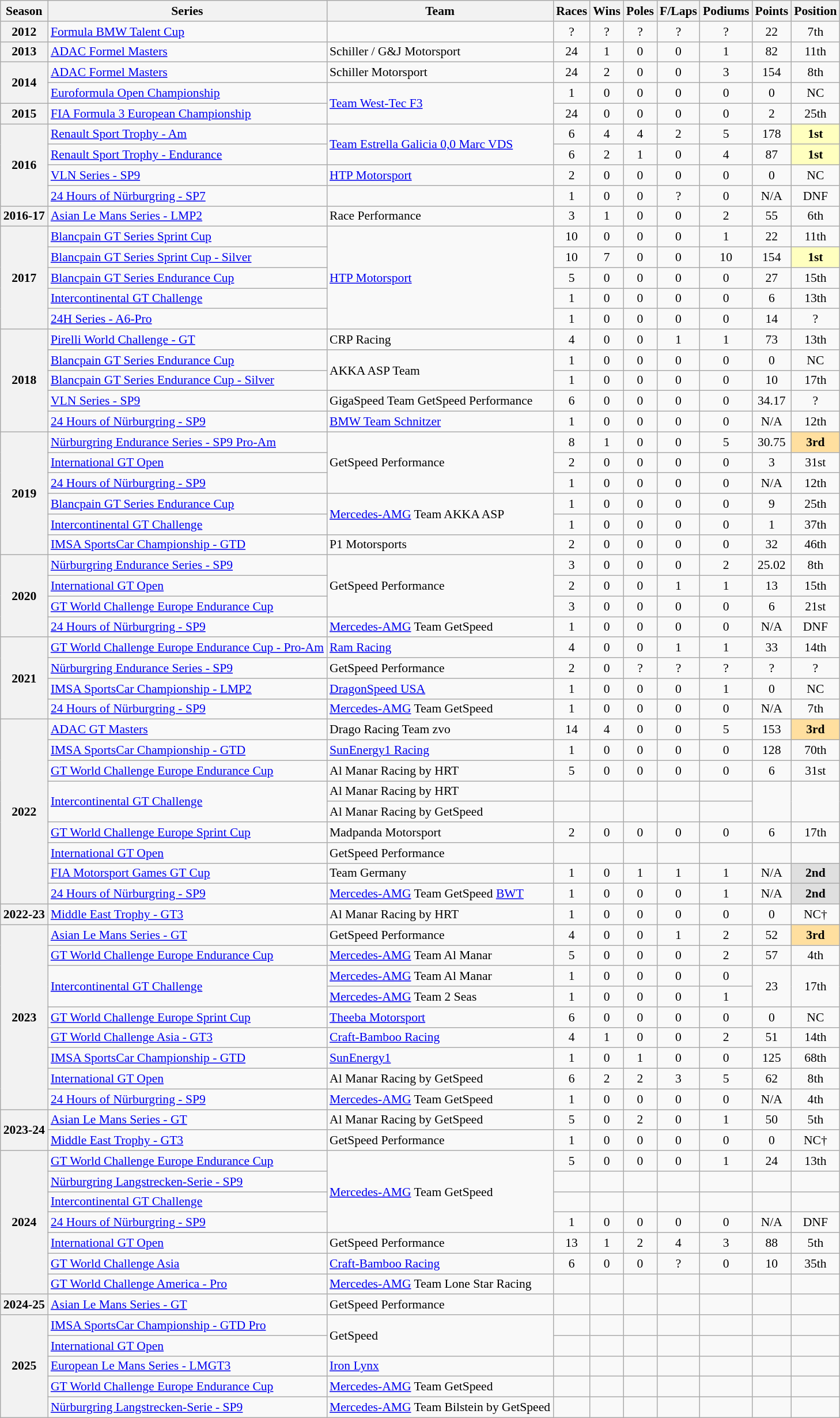<table class="wikitable" style="font-size: 90%; text-align:center">
<tr>
<th>Season</th>
<th>Series</th>
<th>Team</th>
<th>Races</th>
<th>Wins</th>
<th>Poles</th>
<th>F/Laps</th>
<th>Podiums</th>
<th>Points</th>
<th>Position</th>
</tr>
<tr>
<th>2012</th>
<td align=left><a href='#'>Formula BMW Talent Cup</a></td>
<td align=left></td>
<td>?</td>
<td>?</td>
<td>?</td>
<td>?</td>
<td>?</td>
<td>22</td>
<td>7th</td>
</tr>
<tr>
<th>2013</th>
<td align=left><a href='#'>ADAC Formel Masters</a></td>
<td align=left>Schiller / G&J Motorsport</td>
<td>24</td>
<td>1</td>
<td>0</td>
<td>0</td>
<td>1</td>
<td>82</td>
<td>11th</td>
</tr>
<tr>
<th rowspan=2>2014</th>
<td align=left><a href='#'>ADAC Formel Masters</a></td>
<td align=left>Schiller Motorsport</td>
<td>24</td>
<td>2</td>
<td>0</td>
<td>0</td>
<td>3</td>
<td>154</td>
<td>8th</td>
</tr>
<tr>
<td align=left><a href='#'>Euroformula Open Championship</a></td>
<td align=left rowspan=2><a href='#'>Team West-Tec F3</a></td>
<td>1</td>
<td>0</td>
<td>0</td>
<td>0</td>
<td>0</td>
<td>0</td>
<td>NC</td>
</tr>
<tr>
<th>2015</th>
<td align=left><a href='#'>FIA Formula 3 European Championship</a></td>
<td>24</td>
<td>0</td>
<td>0</td>
<td>0</td>
<td>0</td>
<td>2</td>
<td>25th</td>
</tr>
<tr>
<th rowspan="4">2016</th>
<td align=left><a href='#'>Renault Sport Trophy - Am</a></td>
<td align=left rowspan=2><a href='#'>Team Estrella Galicia 0,0 Marc VDS</a></td>
<td>6</td>
<td>4</td>
<td>4</td>
<td>2</td>
<td>5</td>
<td>178</td>
<td style="background:#FFFFBF;"><strong>1st</strong></td>
</tr>
<tr>
<td align=left><a href='#'>Renault Sport Trophy - Endurance</a></td>
<td>6</td>
<td>2</td>
<td>1</td>
<td>0</td>
<td>4</td>
<td>87</td>
<td style="background:#FFFFBF;"><strong>1st</strong></td>
</tr>
<tr>
<td align="left"><a href='#'>VLN Series - SP9</a></td>
<td align=left><a href='#'>HTP Motorsport</a></td>
<td>2</td>
<td>0</td>
<td>0</td>
<td>0</td>
<td>0</td>
<td>0</td>
<td>NC</td>
</tr>
<tr>
<td align=left><a href='#'>24 Hours of Nürburgring - SP7</a></td>
<td></td>
<td>1</td>
<td>0</td>
<td>0</td>
<td>?</td>
<td>0</td>
<td>N/A</td>
<td>DNF</td>
</tr>
<tr>
<th>2016-17</th>
<td align="left"><a href='#'>Asian Le Mans Series - LMP2</a></td>
<td align="left">Race Performance</td>
<td>3</td>
<td>1</td>
<td>0</td>
<td>0</td>
<td>2</td>
<td>55</td>
<td>6th</td>
</tr>
<tr>
<th rowspan="5">2017</th>
<td align=left><a href='#'>Blancpain GT Series Sprint Cup</a></td>
<td rowspan="5" align=left><a href='#'>HTP Motorsport</a></td>
<td>10</td>
<td>0</td>
<td>0</td>
<td>0</td>
<td>1</td>
<td>22</td>
<td>11th</td>
</tr>
<tr>
<td align="left"><a href='#'>Blancpain GT Series Sprint Cup - Silver</a></td>
<td>10</td>
<td>7</td>
<td>0</td>
<td>0</td>
<td>10</td>
<td>154</td>
<td style="background:#FFFFBF;"><strong>1st</strong></td>
</tr>
<tr>
<td align="left"><a href='#'>Blancpain GT Series Endurance Cup</a></td>
<td>5</td>
<td>0</td>
<td>0</td>
<td>0</td>
<td>0</td>
<td>27</td>
<td>15th</td>
</tr>
<tr>
<td align=left><a href='#'>Intercontinental GT Challenge</a></td>
<td>1</td>
<td>0</td>
<td>0</td>
<td>0</td>
<td>0</td>
<td>6</td>
<td>13th</td>
</tr>
<tr>
<td align=left><a href='#'>24H Series - A6-Pro</a></td>
<td>1</td>
<td>0</td>
<td>0</td>
<td>0</td>
<td>0</td>
<td>14</td>
<td>?</td>
</tr>
<tr>
<th rowspan="5">2018</th>
<td align=left><a href='#'>Pirelli World Challenge - GT</a></td>
<td align=left>CRP Racing</td>
<td>4</td>
<td>0</td>
<td>0</td>
<td>1</td>
<td>1</td>
<td>73</td>
<td>13th</td>
</tr>
<tr>
<td align=left><a href='#'>Blancpain GT Series Endurance Cup</a></td>
<td rowspan="2" align=left>AKKA ASP Team</td>
<td>1</td>
<td>0</td>
<td>0</td>
<td>0</td>
<td>0</td>
<td>0</td>
<td>NC</td>
</tr>
<tr>
<td align="left"><a href='#'>Blancpain GT Series Endurance Cup - Silver</a></td>
<td>1</td>
<td>0</td>
<td>0</td>
<td>0</td>
<td>0</td>
<td>10</td>
<td>17th</td>
</tr>
<tr>
<td align="left"><a href='#'>VLN Series - SP9</a></td>
<td align="left">GigaSpeed Team GetSpeed Performance</td>
<td>6</td>
<td>0</td>
<td>0</td>
<td>0</td>
<td>0</td>
<td>34.17</td>
<td>?</td>
</tr>
<tr>
<td align=left><a href='#'>24 Hours of Nürburgring - SP9</a></td>
<td align=left><a href='#'>BMW Team Schnitzer</a></td>
<td>1</td>
<td>0</td>
<td>0</td>
<td>0</td>
<td>0</td>
<td>N/A</td>
<td>12th</td>
</tr>
<tr>
<th rowspan="6">2019</th>
<td align="left"><a href='#'>Nürburgring Endurance Series - SP9 Pro-Am</a></td>
<td rowspan="3" align="left">GetSpeed Performance</td>
<td>8</td>
<td>1</td>
<td>0</td>
<td>0</td>
<td>5</td>
<td>30.75</td>
<td style="background:#FFDF9F;"><strong>3rd</strong></td>
</tr>
<tr>
<td align="left"><a href='#'>International GT Open</a></td>
<td>2</td>
<td>0</td>
<td>0</td>
<td>0</td>
<td>0</td>
<td>3</td>
<td>31st</td>
</tr>
<tr>
<td align=left><a href='#'>24 Hours of Nürburgring - SP9</a></td>
<td>1</td>
<td>0</td>
<td>0</td>
<td>0</td>
<td>0</td>
<td>N/A</td>
<td>12th</td>
</tr>
<tr>
<td align="left"><a href='#'>Blancpain GT Series Endurance Cup</a></td>
<td rowspan="2" align="left"><a href='#'>Mercedes-AMG</a> Team AKKA ASP</td>
<td>1</td>
<td>0</td>
<td>0</td>
<td>0</td>
<td>0</td>
<td>9</td>
<td>25th</td>
</tr>
<tr>
<td align=left><a href='#'>Intercontinental GT Challenge</a></td>
<td>1</td>
<td>0</td>
<td>0</td>
<td>0</td>
<td>0</td>
<td>1</td>
<td>37th</td>
</tr>
<tr>
<td align=left><a href='#'>IMSA SportsCar Championship - GTD</a></td>
<td align=left>P1 Motorsports</td>
<td>2</td>
<td>0</td>
<td>0</td>
<td>0</td>
<td>0</td>
<td>32</td>
<td>46th</td>
</tr>
<tr>
<th rowspan="4">2020</th>
<td align=left><a href='#'>Nürburgring Endurance Series - SP9</a></td>
<td align=left rowspan=3>GetSpeed Performance</td>
<td>3</td>
<td>0</td>
<td>0</td>
<td>0</td>
<td>2</td>
<td>25.02</td>
<td>8th</td>
</tr>
<tr>
<td align=left><a href='#'>International GT Open</a></td>
<td>2</td>
<td>0</td>
<td>0</td>
<td>1</td>
<td>1</td>
<td>13</td>
<td>15th</td>
</tr>
<tr>
<td align=left><a href='#'>GT World Challenge Europe Endurance Cup</a></td>
<td>3</td>
<td>0</td>
<td>0</td>
<td>0</td>
<td>0</td>
<td>6</td>
<td>21st</td>
</tr>
<tr>
<td align=left><a href='#'>24 Hours of Nürburgring - SP9</a></td>
<td align=left><a href='#'>Mercedes-AMG</a> Team GetSpeed</td>
<td>1</td>
<td>0</td>
<td>0</td>
<td>0</td>
<td>0</td>
<td>N/A</td>
<td>DNF</td>
</tr>
<tr>
<th rowspan="4">2021</th>
<td align="left"><a href='#'>GT World Challenge Europe Endurance Cup - Pro-Am</a></td>
<td align="left"><a href='#'>Ram Racing</a></td>
<td>4</td>
<td>0</td>
<td>0</td>
<td>1</td>
<td>1</td>
<td>33</td>
<td>14th</td>
</tr>
<tr>
<td align=left><a href='#'>Nürburgring Endurance Series - SP9</a></td>
<td align=left>GetSpeed Performance</td>
<td>2</td>
<td>0</td>
<td>?</td>
<td>?</td>
<td>?</td>
<td>?</td>
<td>?</td>
</tr>
<tr>
<td align=left><a href='#'>IMSA SportsCar Championship - LMP2</a></td>
<td align=left><a href='#'>DragonSpeed USA</a></td>
<td>1</td>
<td>0</td>
<td>0</td>
<td>0</td>
<td>1</td>
<td>0</td>
<td>NC</td>
</tr>
<tr>
<td align=left><a href='#'>24 Hours of Nürburgring - SP9</a></td>
<td align=left><a href='#'>Mercedes-AMG</a> Team GetSpeed</td>
<td>1</td>
<td>0</td>
<td>0</td>
<td>0</td>
<td>0</td>
<td>N/A</td>
<td>7th</td>
</tr>
<tr>
<th rowspan="9">2022</th>
<td align="left"><a href='#'>ADAC GT Masters</a></td>
<td align="left">Drago Racing Team zvo</td>
<td>14</td>
<td>4</td>
<td>0</td>
<td>0</td>
<td>5</td>
<td>153</td>
<td style="background:#FFDF9F;"><strong>3rd</strong></td>
</tr>
<tr>
<td align=left><a href='#'>IMSA SportsCar Championship - GTD</a></td>
<td align=left><a href='#'>SunEnergy1 Racing</a></td>
<td>1</td>
<td>0</td>
<td>0</td>
<td>0</td>
<td>0</td>
<td>128</td>
<td>70th</td>
</tr>
<tr>
<td align=left><a href='#'>GT World Challenge Europe Endurance Cup</a></td>
<td align="left">Al Manar Racing by HRT</td>
<td>5</td>
<td>0</td>
<td>0</td>
<td>0</td>
<td>0</td>
<td>6</td>
<td>31st</td>
</tr>
<tr>
<td rowspan="2" align="left"><a href='#'>Intercontinental GT Challenge</a></td>
<td align=left>Al Manar Racing by HRT</td>
<td></td>
<td></td>
<td></td>
<td></td>
<td></td>
<td rowspan="2"></td>
<td rowspan="2"></td>
</tr>
<tr>
<td align=left>Al Manar Racing by GetSpeed</td>
<td></td>
<td></td>
<td></td>
<td></td>
<td></td>
</tr>
<tr>
<td align=left><a href='#'>GT World Challenge Europe Sprint Cup</a></td>
<td align=left>Madpanda Motorsport</td>
<td>2</td>
<td>0</td>
<td>0</td>
<td>0</td>
<td>0</td>
<td>6</td>
<td>17th</td>
</tr>
<tr>
<td align=left><a href='#'>International GT Open</a></td>
<td align=left>GetSpeed Performance</td>
<td></td>
<td></td>
<td></td>
<td></td>
<td></td>
<td></td>
<td></td>
</tr>
<tr>
<td align=left><a href='#'>FIA Motorsport Games GT Cup</a></td>
<td align=left>Team Germany</td>
<td>1</td>
<td>0</td>
<td>1</td>
<td>1</td>
<td>1</td>
<td>N/A</td>
<td style="background:#DFDFDF;"><strong>2nd</strong></td>
</tr>
<tr>
<td align=left><a href='#'>24 Hours of Nürburgring - SP9</a></td>
<td align=left><a href='#'>Mercedes-AMG</a> Team GetSpeed <a href='#'>BWT</a></td>
<td>1</td>
<td>0</td>
<td>0</td>
<td>0</td>
<td>1</td>
<td>N/A</td>
<td style="background:#DFDFDF;"><strong>2nd</strong></td>
</tr>
<tr>
<th>2022-23</th>
<td align=left><a href='#'>Middle East Trophy - GT3</a></td>
<td align=left>Al Manar Racing by HRT</td>
<td>1</td>
<td>0</td>
<td>0</td>
<td>0</td>
<td>0</td>
<td>0</td>
<td>NC†</td>
</tr>
<tr>
<th rowspan="9">2023</th>
<td align=left><a href='#'>Asian Le Mans Series - GT</a></td>
<td align=left>GetSpeed Performance</td>
<td>4</td>
<td>0</td>
<td>0</td>
<td>1</td>
<td>2</td>
<td>52</td>
<td style="background:#FFDF9F;"><strong>3rd</strong></td>
</tr>
<tr>
<td align=left><a href='#'>GT World Challenge Europe Endurance Cup</a></td>
<td align="left"><a href='#'>Mercedes-AMG</a> Team Al Manar</td>
<td>5</td>
<td>0</td>
<td>0</td>
<td>0</td>
<td>2</td>
<td>57</td>
<td>4th</td>
</tr>
<tr>
<td rowspan="2" align="left"><a href='#'>Intercontinental GT Challenge</a></td>
<td align=left><a href='#'>Mercedes-AMG</a> Team Al Manar</td>
<td>1</td>
<td>0</td>
<td>0</td>
<td>0</td>
<td>0</td>
<td rowspan="2">23</td>
<td rowspan="2">17th</td>
</tr>
<tr>
<td align=left><a href='#'>Mercedes-AMG</a> Team 2 Seas</td>
<td>1</td>
<td>0</td>
<td>0</td>
<td>0</td>
<td>1</td>
</tr>
<tr>
<td align=left><a href='#'>GT World Challenge Europe Sprint Cup</a></td>
<td align=left><a href='#'>Theeba Motorsport</a></td>
<td>6</td>
<td>0</td>
<td>0</td>
<td>0</td>
<td>0</td>
<td>0</td>
<td>NC</td>
</tr>
<tr>
<td align=left><a href='#'>GT World Challenge Asia - GT3</a></td>
<td align=left><a href='#'>Craft-Bamboo Racing</a></td>
<td>4</td>
<td>1</td>
<td>0</td>
<td>0</td>
<td>2</td>
<td>51</td>
<td>14th</td>
</tr>
<tr>
<td align=left><a href='#'>IMSA SportsCar Championship - GTD</a></td>
<td align=left><a href='#'>SunEnergy1</a></td>
<td>1</td>
<td>0</td>
<td>1</td>
<td>0</td>
<td>0</td>
<td>125</td>
<td>68th</td>
</tr>
<tr>
<td align=left><a href='#'>International GT Open</a></td>
<td align=left>Al Manar Racing by GetSpeed</td>
<td>6</td>
<td>2</td>
<td>2</td>
<td>3</td>
<td>5</td>
<td>62</td>
<td>8th</td>
</tr>
<tr>
<td align=left><a href='#'>24 Hours of Nürburgring - SP9</a></td>
<td align=left><a href='#'>Mercedes-AMG</a> Team GetSpeed</td>
<td>1</td>
<td>0</td>
<td>0</td>
<td>0</td>
<td>0</td>
<td>N/A</td>
<td>4th</td>
</tr>
<tr>
<th rowspan="2">2023-24</th>
<td align=left><a href='#'>Asian Le Mans Series - GT</a></td>
<td align=left>Al Manar Racing by GetSpeed</td>
<td>5</td>
<td>0</td>
<td>2</td>
<td>0</td>
<td>1</td>
<td>50</td>
<td>5th</td>
</tr>
<tr>
<td align=left><a href='#'>Middle East Trophy - GT3</a></td>
<td align=left>GetSpeed Performance</td>
<td>1</td>
<td>0</td>
<td>0</td>
<td>0</td>
<td>0</td>
<td>0</td>
<td>NC†</td>
</tr>
<tr>
<th rowspan="7">2024</th>
<td align=left><a href='#'>GT World Challenge Europe Endurance Cup</a></td>
<td rowspan="4" align="left"><a href='#'>Mercedes-AMG</a> Team GetSpeed</td>
<td>5</td>
<td>0</td>
<td>0</td>
<td>0</td>
<td>1</td>
<td>24</td>
<td>13th</td>
</tr>
<tr>
<td align=left><a href='#'>Nürburgring Langstrecken-Serie - SP9</a></td>
<td></td>
<td></td>
<td></td>
<td></td>
<td></td>
<td></td>
<td></td>
</tr>
<tr>
<td align=left><a href='#'>Intercontinental GT Challenge</a></td>
<td></td>
<td></td>
<td></td>
<td></td>
<td></td>
<td></td>
<td></td>
</tr>
<tr>
<td align=left><a href='#'>24 Hours of Nürburgring - SP9</a></td>
<td>1</td>
<td>0</td>
<td>0</td>
<td>0</td>
<td>0</td>
<td>N/A</td>
<td>DNF</td>
</tr>
<tr>
<td align=left><a href='#'>International GT Open</a></td>
<td align=left>GetSpeed Performance</td>
<td>13</td>
<td>1</td>
<td>2</td>
<td>4</td>
<td>3</td>
<td>88</td>
<td>5th</td>
</tr>
<tr>
<td align=left><a href='#'>GT World Challenge Asia</a></td>
<td align=left><a href='#'>Craft-Bamboo Racing</a></td>
<td>6</td>
<td>0</td>
<td>0</td>
<td>?</td>
<td>0</td>
<td>10</td>
<td>35th</td>
</tr>
<tr>
<td align=left><a href='#'>GT World Challenge America - Pro</a></td>
<td align=left><a href='#'>Mercedes-AMG</a> Team Lone Star Racing</td>
<td></td>
<td></td>
<td></td>
<td></td>
<td></td>
<td></td>
<td></td>
</tr>
<tr>
<th>2024-25</th>
<td align=left><a href='#'>Asian Le Mans Series - GT</a></td>
<td align=left>GetSpeed Performance</td>
<td></td>
<td></td>
<td></td>
<td></td>
<td></td>
<td></td>
<td></td>
</tr>
<tr>
<th rowspan="5">2025</th>
<td align=left><a href='#'>IMSA SportsCar Championship - GTD Pro</a></td>
<td rowspan="2" align="left">GetSpeed</td>
<td></td>
<td></td>
<td></td>
<td></td>
<td></td>
<td></td>
<td></td>
</tr>
<tr>
<td align=left><a href='#'>International GT Open</a></td>
<td></td>
<td></td>
<td></td>
<td></td>
<td></td>
<td></td>
<td></td>
</tr>
<tr>
<td align=left><a href='#'>European Le Mans Series - LMGT3</a></td>
<td align=left><a href='#'>Iron Lynx</a></td>
<td></td>
<td></td>
<td></td>
<td></td>
<td></td>
<td></td>
<td></td>
</tr>
<tr>
<td align=left><a href='#'>GT World Challenge Europe Endurance Cup</a></td>
<td align=left><a href='#'>Mercedes-AMG</a> Team GetSpeed</td>
<td></td>
<td></td>
<td></td>
<td></td>
<td></td>
<td></td>
<td></td>
</tr>
<tr>
<td align="left"><a href='#'>Nürburgring Langstrecken-Serie - SP9</a></td>
<td align="left"><a href='#'>Mercedes-AMG</a> Team Bilstein by GetSpeed</td>
<td></td>
<td></td>
<td></td>
<td></td>
<td></td>
<td></td>
<td></td>
</tr>
</table>
